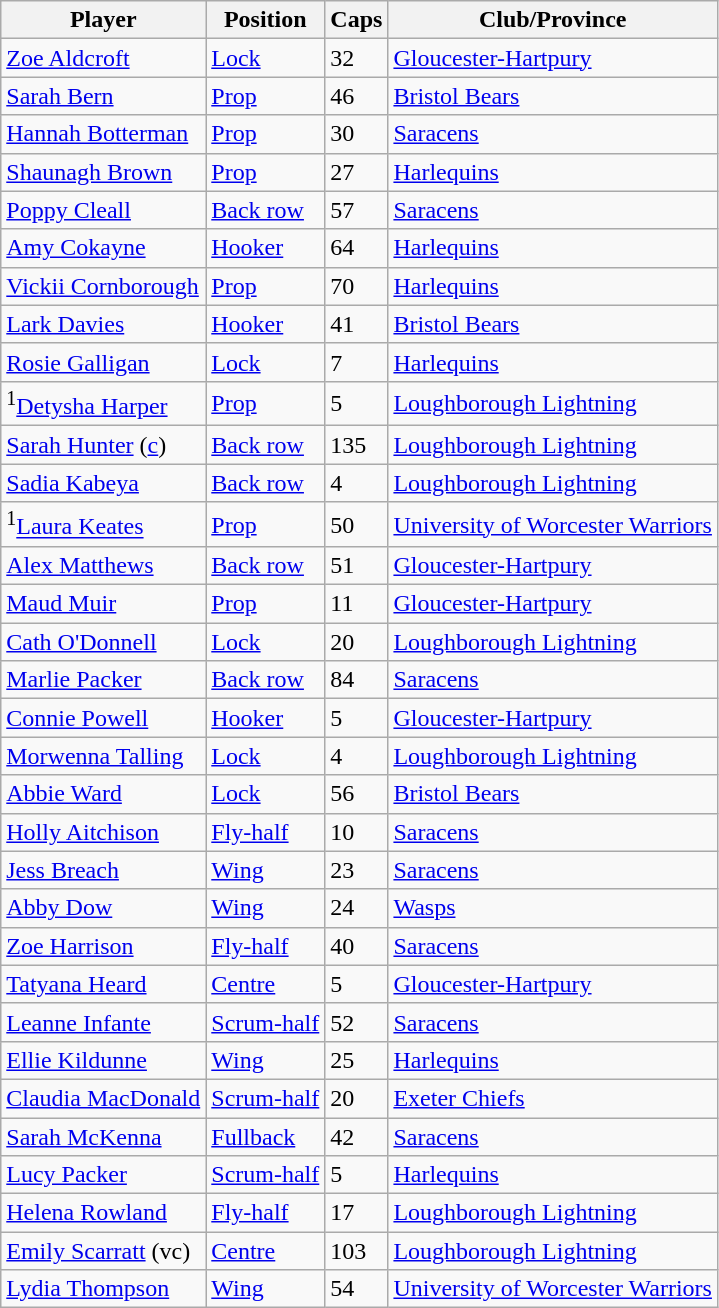<table class="wikitable sortable">
<tr>
<th>Player</th>
<th>Position</th>
<th>Caps</th>
<th>Club/Province</th>
</tr>
<tr>
<td><a href='#'>Zoe Aldcroft</a></td>
<td><a href='#'>Lock</a></td>
<td>32</td>
<td> <a href='#'>Gloucester-Hartpury</a></td>
</tr>
<tr>
<td><a href='#'>Sarah Bern</a></td>
<td><a href='#'>Prop</a></td>
<td>46</td>
<td> <a href='#'>Bristol Bears</a></td>
</tr>
<tr>
<td><a href='#'>Hannah Botterman</a></td>
<td><a href='#'>Prop</a></td>
<td>30</td>
<td> <a href='#'>Saracens</a></td>
</tr>
<tr>
<td><a href='#'>Shaunagh Brown</a></td>
<td><a href='#'>Prop</a></td>
<td>27</td>
<td> <a href='#'>Harlequins</a></td>
</tr>
<tr>
<td><a href='#'>Poppy Cleall</a></td>
<td><a href='#'>Back row</a></td>
<td>57</td>
<td> <a href='#'>Saracens</a></td>
</tr>
<tr>
<td><a href='#'>Amy Cokayne</a></td>
<td><a href='#'>Hooker</a></td>
<td>64</td>
<td> <a href='#'>Harlequins</a></td>
</tr>
<tr>
<td><a href='#'>Vickii Cornborough</a></td>
<td><a href='#'>Prop</a></td>
<td>70</td>
<td> <a href='#'>Harlequins</a></td>
</tr>
<tr>
<td><a href='#'>Lark Davies</a></td>
<td><a href='#'>Hooker</a></td>
<td>41</td>
<td> <a href='#'>Bristol Bears</a></td>
</tr>
<tr>
<td><a href='#'>Rosie Galligan</a></td>
<td><a href='#'>Lock</a></td>
<td>7</td>
<td> <a href='#'>Harlequins</a></td>
</tr>
<tr>
<td><sup>1</sup><a href='#'>Detysha Harper</a></td>
<td><a href='#'>Prop</a></td>
<td>5</td>
<td> <a href='#'>Loughborough Lightning</a></td>
</tr>
<tr>
<td><a href='#'>Sarah Hunter</a> (<a href='#'>c</a>)</td>
<td><a href='#'>Back row</a></td>
<td>135</td>
<td> <a href='#'>Loughborough Lightning</a></td>
</tr>
<tr>
<td><a href='#'>Sadia Kabeya</a></td>
<td><a href='#'>Back row</a></td>
<td>4</td>
<td> <a href='#'>Loughborough Lightning</a></td>
</tr>
<tr>
<td><sup>1</sup><a href='#'>Laura Keates</a></td>
<td><a href='#'>Prop</a></td>
<td>50</td>
<td> <a href='#'>University of Worcester Warriors</a></td>
</tr>
<tr>
<td><a href='#'>Alex Matthews</a></td>
<td><a href='#'>Back row</a></td>
<td>51</td>
<td> <a href='#'>Gloucester-Hartpury</a></td>
</tr>
<tr>
<td><a href='#'>Maud Muir</a></td>
<td><a href='#'>Prop</a></td>
<td>11</td>
<td> <a href='#'>Gloucester-Hartpury</a></td>
</tr>
<tr>
<td><a href='#'>Cath O'Donnell</a></td>
<td><a href='#'>Lock</a></td>
<td>20</td>
<td> <a href='#'>Loughborough Lightning</a></td>
</tr>
<tr>
<td><a href='#'>Marlie Packer</a></td>
<td><a href='#'>Back row</a></td>
<td>84</td>
<td> <a href='#'>Saracens</a></td>
</tr>
<tr>
<td><a href='#'>Connie Powell</a></td>
<td><a href='#'>Hooker</a></td>
<td>5</td>
<td> <a href='#'>Gloucester-Hartpury</a></td>
</tr>
<tr>
<td><a href='#'>Morwenna Talling</a></td>
<td><a href='#'>Lock</a></td>
<td>4</td>
<td> <a href='#'>Loughborough Lightning</a></td>
</tr>
<tr>
<td><a href='#'>Abbie Ward</a></td>
<td><a href='#'>Lock</a></td>
<td>56</td>
<td> <a href='#'>Bristol Bears</a></td>
</tr>
<tr>
<td><a href='#'>Holly Aitchison</a></td>
<td><a href='#'>Fly-half</a></td>
<td>10</td>
<td> <a href='#'>Saracens</a></td>
</tr>
<tr>
<td><a href='#'>Jess Breach</a></td>
<td><a href='#'>Wing</a></td>
<td>23</td>
<td> <a href='#'>Saracens</a></td>
</tr>
<tr>
<td><a href='#'>Abby Dow</a></td>
<td><a href='#'>Wing</a></td>
<td>24</td>
<td> <a href='#'>Wasps</a></td>
</tr>
<tr>
<td><a href='#'>Zoe Harrison</a></td>
<td><a href='#'>Fly-half</a></td>
<td>40</td>
<td> <a href='#'>Saracens</a></td>
</tr>
<tr>
<td><a href='#'>Tatyana Heard</a></td>
<td><a href='#'>Centre</a></td>
<td>5</td>
<td> <a href='#'>Gloucester-Hartpury</a></td>
</tr>
<tr>
<td><a href='#'>Leanne Infante</a></td>
<td><a href='#'>Scrum-half</a></td>
<td>52</td>
<td> <a href='#'>Saracens</a></td>
</tr>
<tr>
<td><a href='#'>Ellie Kildunne</a></td>
<td><a href='#'>Wing</a></td>
<td>25</td>
<td> <a href='#'>Harlequins</a></td>
</tr>
<tr>
<td><a href='#'>Claudia MacDonald</a></td>
<td><a href='#'>Scrum-half</a></td>
<td>20</td>
<td> <a href='#'>Exeter Chiefs</a></td>
</tr>
<tr>
<td><a href='#'>Sarah McKenna</a></td>
<td><a href='#'>Fullback</a></td>
<td>42</td>
<td> <a href='#'>Saracens</a></td>
</tr>
<tr>
<td><a href='#'>Lucy Packer</a></td>
<td><a href='#'>Scrum-half</a></td>
<td>5</td>
<td> <a href='#'>Harlequins</a></td>
</tr>
<tr>
<td><a href='#'>Helena Rowland</a></td>
<td><a href='#'>Fly-half</a></td>
<td>17</td>
<td> <a href='#'>Loughborough Lightning</a></td>
</tr>
<tr>
<td><a href='#'>Emily Scarratt</a> (vc)</td>
<td><a href='#'>Centre</a></td>
<td>103</td>
<td> <a href='#'>Loughborough Lightning</a></td>
</tr>
<tr>
<td><a href='#'>Lydia Thompson</a></td>
<td><a href='#'>Wing</a></td>
<td>54</td>
<td> <a href='#'>University of Worcester Warriors</a></td>
</tr>
</table>
